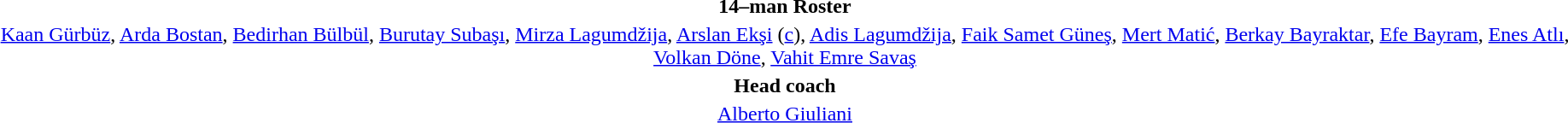<table style="text-align:center; margin-top:2em; margin-left:auto; margin-right:auto">
<tr>
<td><strong>14–man Roster</strong></td>
</tr>
<tr>
<td><a href='#'>Kaan Gürbüz</a>, <a href='#'>Arda Bostan</a>, <a href='#'>Bedirhan Bülbül</a>, <a href='#'>Burutay Subaşı</a>, <a href='#'>Mirza Lagumdžija</a>, <a href='#'>Arslan Ekşi</a> (<a href='#'>c</a>), <a href='#'>Adis Lagumdžija</a>, <a href='#'>Faik Samet Güneş</a>, <a href='#'>Mert Matić</a>, <a href='#'>Berkay Bayraktar</a>, <a href='#'>Efe Bayram</a>, <a href='#'>Enes Atlı</a>, <a href='#'>Volkan Döne</a>, <a href='#'>Vahit Emre Savaş</a></td>
</tr>
<tr>
<td><strong>Head coach</strong></td>
</tr>
<tr>
<td> <a href='#'>Alberto Giuliani</a></td>
</tr>
</table>
